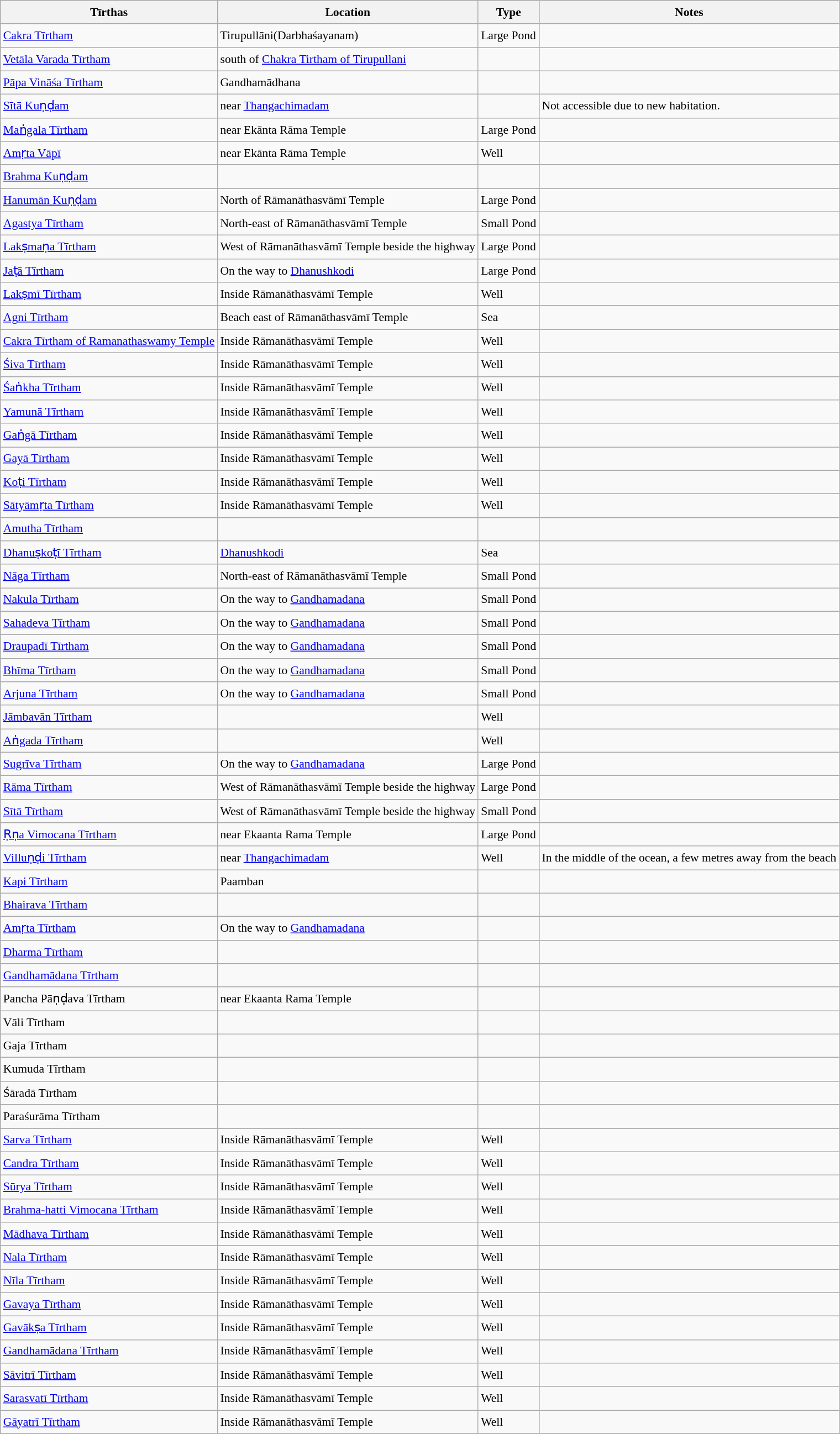<table class="wikitable sortable" style="font-size:90%;border:0px;text-align:left;line-height:150%;">
<tr>
<th>Tīrthas</th>
<th>Location</th>
<th>Type</th>
<th class="unsortable">Notes</th>
</tr>
<tr>
<td><a href='#'>Cakra Tīrtham</a></td>
<td>Tirupullāni(Darbhaśayanam)</td>
<td>Large Pond</td>
<td></td>
</tr>
<tr>
<td><a href='#'>Vetāla Varada Tīrtham</a></td>
<td>south of <a href='#'>Chakra Tirtham of Tirupullani</a></td>
<td></td>
<td></td>
</tr>
<tr>
<td><a href='#'>Pāpa Vināśa Tīrtham</a></td>
<td>Gandhamādhana</td>
<td></td>
<td></td>
</tr>
<tr>
<td><a href='#'>Sītā Kuṇḍam</a></td>
<td>near <a href='#'>Thangachimadam</a></td>
<td></td>
<td>Not accessible due to new habitation.</td>
</tr>
<tr>
<td><a href='#'>Maṅgala Tīrtham</a></td>
<td>near Ekānta Rāma Temple</td>
<td>Large Pond</td>
<td></td>
</tr>
<tr>
<td><a href='#'>Amṛta Vāpī</a></td>
<td>near Ekānta Rāma Temple</td>
<td>Well</td>
<td></td>
</tr>
<tr>
<td><a href='#'>Brahma Kuṇḍam</a></td>
<td></td>
<td></td>
<td></td>
</tr>
<tr>
<td><a href='#'>Hanumān Kuṇḍam</a></td>
<td>North of Rāmanāthasvāmī Temple</td>
<td>Large Pond</td>
<td></td>
</tr>
<tr>
<td><a href='#'>Agastya Tīrtham</a></td>
<td>North-east of Rāmanāthasvāmī Temple</td>
<td>Small Pond</td>
<td></td>
</tr>
<tr>
<td><a href='#'>Lakṣmaṇa Tīrtham</a></td>
<td>West of Rāmanāthasvāmī Temple beside the highway</td>
<td>Large Pond</td>
<td></td>
</tr>
<tr>
<td><a href='#'>Jaṭā Tīrtham</a></td>
<td>On the way to <a href='#'>Dhanushkodi</a></td>
<td>Large Pond</td>
<td></td>
</tr>
<tr>
<td><a href='#'>Lakṣmī Tīrtham</a></td>
<td>Inside Rāmanāthasvāmī Temple</td>
<td>Well</td>
<td></td>
</tr>
<tr>
<td><a href='#'>Agni Tīrtham</a></td>
<td>Beach east of Rāmanāthasvāmī Temple</td>
<td>Sea</td>
<td></td>
</tr>
<tr>
<td><a href='#'>Cakra Tīrtham of Ramanathaswamy Temple</a></td>
<td>Inside Rāmanāthasvāmī Temple</td>
<td>Well</td>
<td></td>
</tr>
<tr>
<td><a href='#'>Śiva Tīrtham</a></td>
<td>Inside Rāmanāthasvāmī Temple</td>
<td>Well</td>
<td></td>
</tr>
<tr>
<td><a href='#'>Śaṅkha Tīrtham</a></td>
<td>Inside Rāmanāthasvāmī Temple</td>
<td>Well</td>
<td></td>
</tr>
<tr>
<td><a href='#'>Yamunā Tīrtham</a></td>
<td>Inside Rāmanāthasvāmī Temple</td>
<td>Well</td>
<td></td>
</tr>
<tr>
<td><a href='#'>Gaṅgā Tīrtham</a></td>
<td>Inside Rāmanāthasvāmī Temple</td>
<td>Well</td>
<td></td>
</tr>
<tr>
<td><a href='#'>Gayā Tīrtham</a></td>
<td>Inside Rāmanāthasvāmī Temple</td>
<td>Well</td>
<td></td>
</tr>
<tr>
<td><a href='#'>Koṭi Tīrtham</a></td>
<td>Inside Rāmanāthasvāmī Temple</td>
<td>Well</td>
<td></td>
</tr>
<tr>
<td><a href='#'>Sātyāmṛta Tīrtham</a></td>
<td>Inside Rāmanāthasvāmī Temple</td>
<td>Well</td>
<td></td>
</tr>
<tr>
<td><a href='#'>Amutha Tīrtham</a></td>
<td></td>
<td></td>
<td></td>
</tr>
<tr>
<td><a href='#'>Dhanuṣkoṭī Tīrtham</a></td>
<td><a href='#'>Dhanushkodi</a></td>
<td>Sea</td>
<td></td>
</tr>
<tr>
<td><a href='#'>Nāga Tīrtham</a></td>
<td>North-east of Rāmanāthasvāmī Temple</td>
<td>Small Pond</td>
<td></td>
</tr>
<tr>
<td><a href='#'>Nakula Tīrtham</a></td>
<td>On the way to <a href='#'>Gandhamadana</a></td>
<td>Small Pond</td>
<td></td>
</tr>
<tr>
<td><a href='#'>Sahadeva Tīrtham</a></td>
<td>On the way to <a href='#'>Gandhamadana</a></td>
<td>Small Pond</td>
<td></td>
</tr>
<tr>
<td><a href='#'>Draupadī Tīrtham</a></td>
<td>On the way to <a href='#'>Gandhamadana</a></td>
<td>Small Pond</td>
<td></td>
</tr>
<tr>
<td><a href='#'>Bhīma Tīrtham</a></td>
<td>On the way to <a href='#'>Gandhamadana</a></td>
<td>Small Pond</td>
<td></td>
</tr>
<tr>
<td><a href='#'>Arjuna Tīrtham</a></td>
<td>On the way to <a href='#'>Gandhamadana</a></td>
<td>Small Pond</td>
<td></td>
</tr>
<tr>
<td><a href='#'>Jāmbavān Tīrtham</a></td>
<td></td>
<td>Well</td>
<td></td>
</tr>
<tr>
<td><a href='#'>Aṅgada Tīrtham</a></td>
<td></td>
<td>Well</td>
<td></td>
</tr>
<tr>
<td><a href='#'>Sugrīva Tīrtham</a></td>
<td>On the way to <a href='#'>Gandhamadana</a></td>
<td>Large Pond</td>
<td></td>
</tr>
<tr>
<td><a href='#'>Rāma Tīrtham</a></td>
<td>West of Rāmanāthasvāmī Temple beside the highway</td>
<td>Large Pond</td>
<td></td>
</tr>
<tr>
<td><a href='#'>Sītā Tīrtham</a></td>
<td>West of Rāmanāthasvāmī Temple beside the highway</td>
<td>Small Pond</td>
<td></td>
</tr>
<tr>
<td><a href='#'>Ṛṇa Vimocana Tīrtham</a></td>
<td>near Ekaanta Rama Temple</td>
<td>Large Pond</td>
<td></td>
</tr>
<tr>
<td><a href='#'>Villuṇḍi Tīrtham</a></td>
<td>near <a href='#'>Thangachimadam</a></td>
<td>Well</td>
<td>In the middle of the ocean, a few metres away from the beach</td>
</tr>
<tr>
<td><a href='#'>Kapi Tīrtham</a></td>
<td>Paamban</td>
<td></td>
<td></td>
</tr>
<tr>
<td><a href='#'>Bhairava Tīrtham</a></td>
<td></td>
<td></td>
<td></td>
</tr>
<tr>
<td><a href='#'>Amṛta Tīrtham</a></td>
<td>On the way to <a href='#'>Gandhamadana</a></td>
<td></td>
<td></td>
</tr>
<tr>
<td><a href='#'>Dharma Tīrtham</a></td>
<td></td>
<td></td>
<td></td>
</tr>
<tr>
<td><a href='#'>Gandhamādana Tīrtham</a></td>
<td></td>
<td></td>
<td></td>
</tr>
<tr>
<td>Pancha Pāṇḍava Tīrtham</td>
<td>near Ekaanta Rama Temple</td>
<td></td>
<td></td>
</tr>
<tr>
<td>Vāli Tīrtham</td>
<td></td>
<td></td>
<td></td>
</tr>
<tr>
<td>Gaja Tīrtham</td>
<td></td>
<td></td>
<td></td>
</tr>
<tr>
<td>Kumuda Tīrtham</td>
<td></td>
<td></td>
<td></td>
</tr>
<tr>
<td>Śāradā Tīrtham</td>
<td></td>
<td></td>
<td></td>
</tr>
<tr>
<td>Paraśurāma Tīrtham</td>
<td></td>
<td></td>
<td></td>
</tr>
<tr>
<td><a href='#'>Sarva Tīrtham</a></td>
<td>Inside Rāmanāthasvāmī Temple</td>
<td>Well</td>
<td></td>
</tr>
<tr>
<td><a href='#'>Candra Tīrtham</a></td>
<td>Inside Rāmanāthasvāmī Temple</td>
<td>Well</td>
<td></td>
</tr>
<tr>
<td><a href='#'>Sūrya Tīrtham</a></td>
<td>Inside Rāmanāthasvāmī Temple</td>
<td>Well</td>
<td></td>
</tr>
<tr>
<td><a href='#'>Brahma-hatti Vimocana Tīrtham</a></td>
<td>Inside Rāmanāthasvāmī Temple</td>
<td>Well</td>
<td></td>
</tr>
<tr>
<td><a href='#'>Mādhava Tīrtham</a></td>
<td>Inside Rāmanāthasvāmī Temple</td>
<td>Well</td>
<td></td>
</tr>
<tr>
<td><a href='#'>Nala Tīrtham</a></td>
<td>Inside Rāmanāthasvāmī Temple</td>
<td>Well</td>
<td></td>
</tr>
<tr>
<td><a href='#'>Nīla Tīrtham</a></td>
<td>Inside Rāmanāthasvāmī Temple</td>
<td>Well</td>
<td></td>
</tr>
<tr>
<td><a href='#'>Gavaya Tīrtham</a></td>
<td>Inside Rāmanāthasvāmī Temple</td>
<td>Well</td>
<td></td>
</tr>
<tr>
<td><a href='#'>Gavākṣa Tīrtham</a></td>
<td>Inside Rāmanāthasvāmī Temple</td>
<td>Well</td>
<td></td>
</tr>
<tr>
<td><a href='#'>Gandhamādana Tīrtham</a></td>
<td>Inside Rāmanāthasvāmī Temple</td>
<td>Well</td>
<td></td>
</tr>
<tr>
<td><a href='#'>Sāvitrī Tīrtham</a></td>
<td>Inside Rāmanāthasvāmī Temple</td>
<td>Well</td>
<td></td>
</tr>
<tr>
<td><a href='#'>Sarasvatī Tīrtham</a></td>
<td>Inside Rāmanāthasvāmī Temple</td>
<td>Well</td>
<td></td>
</tr>
<tr>
<td><a href='#'>Gāyatrī Tīrtham</a></td>
<td>Inside Rāmanāthasvāmī Temple</td>
<td>Well</td>
<td></td>
</tr>
</table>
